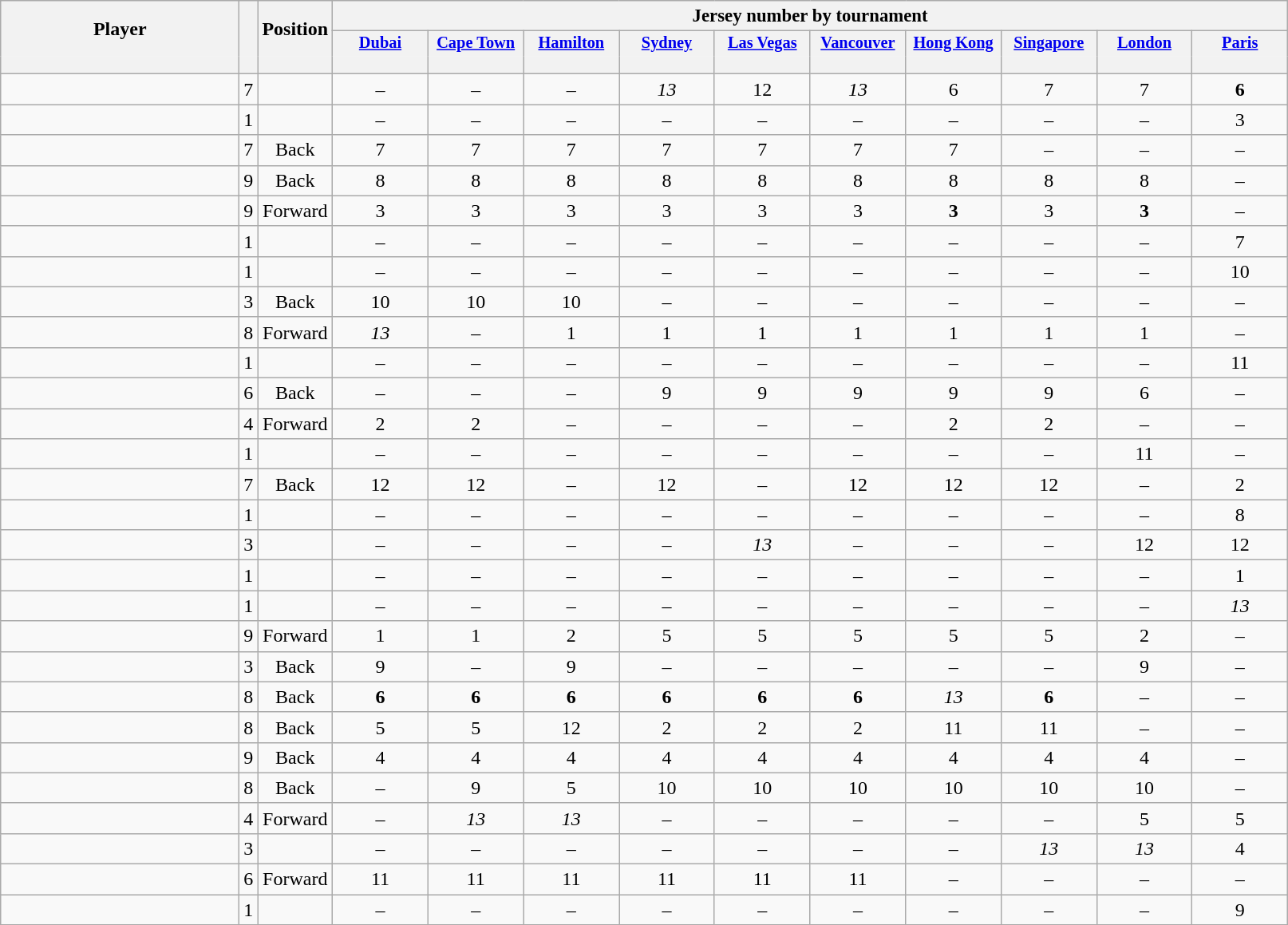<table class="wikitable sortable" style="text-align:center;">
<tr>
<th rowspan=2 style="border-bottom:0px; width:12em;">Player</th>
<th rowspan=2 style="border-bottom:0px;"></th>
<th rowspan=2 style="border-bottom:0px;">Position</th>
<th colspan=10 style="font-size:95%;">Jersey number by tournament</th>
</tr>
<tr>
<th style="vertical-align:top;width:5.5em;border-bottom:1px solid transparent;padding:2px;font-size:85%;"><a href='#'>Dubai</a></th>
<th style="vertical-align:top;width:5.5em;border-bottom:1px solid transparent;padding:2px;font-size:85%;"><a href='#'>Cape Town</a></th>
<th style="vertical-align:top;width:5.5em;border-bottom:1px solid transparent;padding:2px;font-size:85%;"><a href='#'>Hamilton</a></th>
<th style="vertical-align:top;width:5.5em;border-bottom:1px solid transparent;padding:2px;font-size:85%;"><a href='#'>Sydney</a></th>
<th style="vertical-align:top;width:5.5em;border-bottom:1px solid transparent;padding:2px;font-size:85%;"><a href='#'>Las Vegas</a></th>
<th style="vertical-align:top;width:5.5em;border-bottom:1px solid transparent;padding:2px;font-size:85%;"><a href='#'>Vancouver</a></th>
<th style="vertical-align:top;width:5.5em;border-bottom:1px solid transparent;padding:2px;font-size:85%;"><a href='#'>Hong Kong</a></th>
<th style="vertical-align:top;width:5.5em;border-bottom:1px solid transparent;padding:2px;font-size:85%;"><a href='#'>Singapore</a></th>
<th style="vertical-align:top;width:5.5em;border-bottom:1px solid transparent;padding:2px;font-size:85%;"><a href='#'>London</a></th>
<th style="vertical-align:top;width:5.5em;border-bottom:1px solid transparent;padding:2px;font-size:85%;"><a href='#'>Paris</a></th>
</tr>
<tr style="line-height:8px;">
<th style="border-top:1px solid transparent;"></th>
<th style="border-top:1px solid transparent;"> </th>
<th style="border-top:1px solid transparent;"> </th>
<th data-sort-type="number" style="border-top:1px solid transparent;"></th>
<th data-sort-type="number" style="border-top:1px solid transparent;"></th>
<th data-sort-type="number" style="border-top:1px solid transparent;"></th>
<th data-sort-type="number" style="border-top:1px solid transparent;"></th>
<th data-sort-type="number" style="border-top:1px solid transparent;"></th>
<th data-sort-type="number" style="border-top:1px solid transparent;"></th>
<th data-sort-type="number" style="border-top:1px solid transparent;"></th>
<th data-sort-type="number" style="border-top:1px solid transparent;"></th>
<th data-sort-type="number" style="border-top:1px solid transparent;"></th>
<th data-sort-type="number" style="border-top:1px solid transparent;"></th>
</tr>
<tr>
<td align=left></td>
<td>7</td>
<td></td>
<td>–</td>
<td>–</td>
<td>–</td>
<td><em>13</em></td>
<td>12</td>
<td><em>13</em></td>
<td>6</td>
<td>7</td>
<td>7</td>
<td><strong>6</strong></td>
</tr>
<tr>
<td align=left></td>
<td>1</td>
<td></td>
<td>–</td>
<td>–</td>
<td>–</td>
<td>–</td>
<td>–</td>
<td>–</td>
<td>–</td>
<td>–</td>
<td>–</td>
<td>3</td>
</tr>
<tr>
<td align=left></td>
<td>7</td>
<td>Back</td>
<td>7</td>
<td>7</td>
<td>7</td>
<td>7</td>
<td>7</td>
<td>7</td>
<td>7</td>
<td>–</td>
<td>–</td>
<td>–</td>
</tr>
<tr>
<td align=left></td>
<td>9</td>
<td>Back</td>
<td>8</td>
<td>8</td>
<td>8</td>
<td>8</td>
<td>8</td>
<td>8</td>
<td>8</td>
<td>8</td>
<td>8</td>
<td>–</td>
</tr>
<tr>
<td align=left></td>
<td>9</td>
<td>Forward</td>
<td>3</td>
<td>3</td>
<td>3</td>
<td>3</td>
<td>3</td>
<td>3</td>
<td><strong>3</strong></td>
<td>3</td>
<td><strong>3</strong></td>
<td>–</td>
</tr>
<tr>
<td align=left></td>
<td>1</td>
<td></td>
<td>–</td>
<td>–</td>
<td>–</td>
<td>–</td>
<td>–</td>
<td>–</td>
<td>–</td>
<td>–</td>
<td>–</td>
<td>7</td>
</tr>
<tr>
<td align=left></td>
<td>1</td>
<td></td>
<td>–</td>
<td>–</td>
<td>–</td>
<td>–</td>
<td>–</td>
<td>–</td>
<td>–</td>
<td>–</td>
<td>–</td>
<td>10</td>
</tr>
<tr>
<td align=left></td>
<td>3</td>
<td>Back</td>
<td>10</td>
<td>10</td>
<td>10</td>
<td>–</td>
<td>–</td>
<td>–</td>
<td>–</td>
<td>–</td>
<td>–</td>
<td>–</td>
</tr>
<tr>
<td align=left></td>
<td>8</td>
<td>Forward</td>
<td><em>13</em></td>
<td>–</td>
<td>1</td>
<td>1</td>
<td>1</td>
<td>1</td>
<td>1</td>
<td>1</td>
<td>1</td>
<td>–</td>
</tr>
<tr>
<td align=left></td>
<td>1</td>
<td></td>
<td>–</td>
<td>–</td>
<td>–</td>
<td>–</td>
<td>–</td>
<td>–</td>
<td>–</td>
<td>–</td>
<td>–</td>
<td>11</td>
</tr>
<tr>
<td align=left></td>
<td>6</td>
<td>Back</td>
<td>–</td>
<td>–</td>
<td>–</td>
<td>9</td>
<td>9</td>
<td>9</td>
<td>9</td>
<td>9</td>
<td>6</td>
<td>–</td>
</tr>
<tr>
<td align=left></td>
<td>4</td>
<td>Forward</td>
<td>2</td>
<td>2</td>
<td>–</td>
<td>–</td>
<td>–</td>
<td>–</td>
<td>2</td>
<td>2</td>
<td>–</td>
<td>–</td>
</tr>
<tr>
<td align=left></td>
<td>1</td>
<td></td>
<td>–</td>
<td>–</td>
<td>–</td>
<td>–</td>
<td>–</td>
<td>–</td>
<td>–</td>
<td>–</td>
<td>11</td>
<td>–</td>
</tr>
<tr>
<td align=left></td>
<td>7</td>
<td>Back</td>
<td>12</td>
<td>12</td>
<td>–</td>
<td>12</td>
<td>–</td>
<td>12</td>
<td>12</td>
<td>12</td>
<td>–</td>
<td>2</td>
</tr>
<tr>
<td align=left></td>
<td>1</td>
<td></td>
<td>–</td>
<td>–</td>
<td>–</td>
<td>–</td>
<td>–</td>
<td>–</td>
<td>–</td>
<td>–</td>
<td>–</td>
<td>8</td>
</tr>
<tr>
<td align=left></td>
<td>3</td>
<td></td>
<td>–</td>
<td>–</td>
<td>–</td>
<td>–</td>
<td><em>13</em></td>
<td>–</td>
<td>–</td>
<td>–</td>
<td>12</td>
<td>12</td>
</tr>
<tr>
<td align=left></td>
<td>1</td>
<td></td>
<td>–</td>
<td>–</td>
<td>–</td>
<td>–</td>
<td>–</td>
<td>–</td>
<td>–</td>
<td>–</td>
<td>–</td>
<td>1</td>
</tr>
<tr>
<td align=left></td>
<td>1</td>
<td></td>
<td>–</td>
<td>–</td>
<td>–</td>
<td>–</td>
<td>–</td>
<td>–</td>
<td>–</td>
<td>–</td>
<td>–</td>
<td><em>13</em></td>
</tr>
<tr>
<td align=left></td>
<td>9</td>
<td>Forward</td>
<td>1</td>
<td>1</td>
<td>2</td>
<td>5</td>
<td>5</td>
<td>5</td>
<td>5</td>
<td>5</td>
<td>2</td>
<td>–</td>
</tr>
<tr>
<td align=left></td>
<td>3</td>
<td>Back</td>
<td>9</td>
<td>–</td>
<td>9</td>
<td>–</td>
<td>–</td>
<td>–</td>
<td>–</td>
<td>–</td>
<td>9</td>
<td>–</td>
</tr>
<tr>
<td align=left></td>
<td>8</td>
<td>Back</td>
<td><strong>6</strong></td>
<td><strong>6</strong></td>
<td><strong>6</strong></td>
<td><strong>6</strong></td>
<td><strong>6</strong></td>
<td><strong>6</strong></td>
<td><em>13</em></td>
<td><strong>6</strong></td>
<td>–</td>
<td>–</td>
</tr>
<tr>
<td align=left></td>
<td>8</td>
<td>Back</td>
<td>5</td>
<td>5</td>
<td>12</td>
<td>2</td>
<td>2</td>
<td>2</td>
<td>11</td>
<td>11</td>
<td>–</td>
<td>–</td>
</tr>
<tr>
<td align=left></td>
<td>9</td>
<td>Back</td>
<td>4</td>
<td>4</td>
<td>4</td>
<td>4</td>
<td>4</td>
<td>4</td>
<td>4</td>
<td>4</td>
<td>4</td>
<td>–</td>
</tr>
<tr>
<td align=left></td>
<td>8</td>
<td>Back</td>
<td>–</td>
<td>9</td>
<td>5</td>
<td>10</td>
<td>10</td>
<td>10</td>
<td>10</td>
<td>10</td>
<td>10</td>
<td>–</td>
</tr>
<tr>
<td align=left></td>
<td>4</td>
<td>Forward</td>
<td>–</td>
<td><em>13</em></td>
<td><em>13</em></td>
<td>–</td>
<td>–</td>
<td>–</td>
<td>–</td>
<td>–</td>
<td>5</td>
<td>5</td>
</tr>
<tr>
<td align=left></td>
<td>3</td>
<td></td>
<td>–</td>
<td>–</td>
<td>–</td>
<td>–</td>
<td>–</td>
<td>–</td>
<td>–</td>
<td><em>13</em></td>
<td><em>13</em></td>
<td>4</td>
</tr>
<tr>
<td align=left></td>
<td>6</td>
<td>Forward</td>
<td>11</td>
<td>11</td>
<td>11</td>
<td>11</td>
<td>11</td>
<td>11</td>
<td>–</td>
<td>–</td>
<td>–</td>
<td>–</td>
</tr>
<tr>
<td align=left></td>
<td>1</td>
<td></td>
<td>–</td>
<td>–</td>
<td>–</td>
<td>–</td>
<td>–</td>
<td>–</td>
<td>–</td>
<td>–</td>
<td>–</td>
<td>9</td>
</tr>
<tr>
</tr>
</table>
